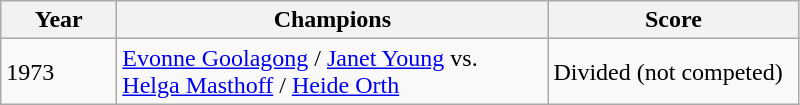<table class="wikitable">
<tr>
<th width="70">Year</th>
<th width="280">Champions</th>
<th width="160">Score</th>
</tr>
<tr>
<td>1973</td>
<td> <a href='#'>Evonne Goolagong</a> /  <a href='#'>Janet Young</a> vs.<br> <a href='#'>Helga Masthoff</a> /  <a href='#'>Heide Orth</a></td>
<td>Divided (not competed)</td>
</tr>
</table>
